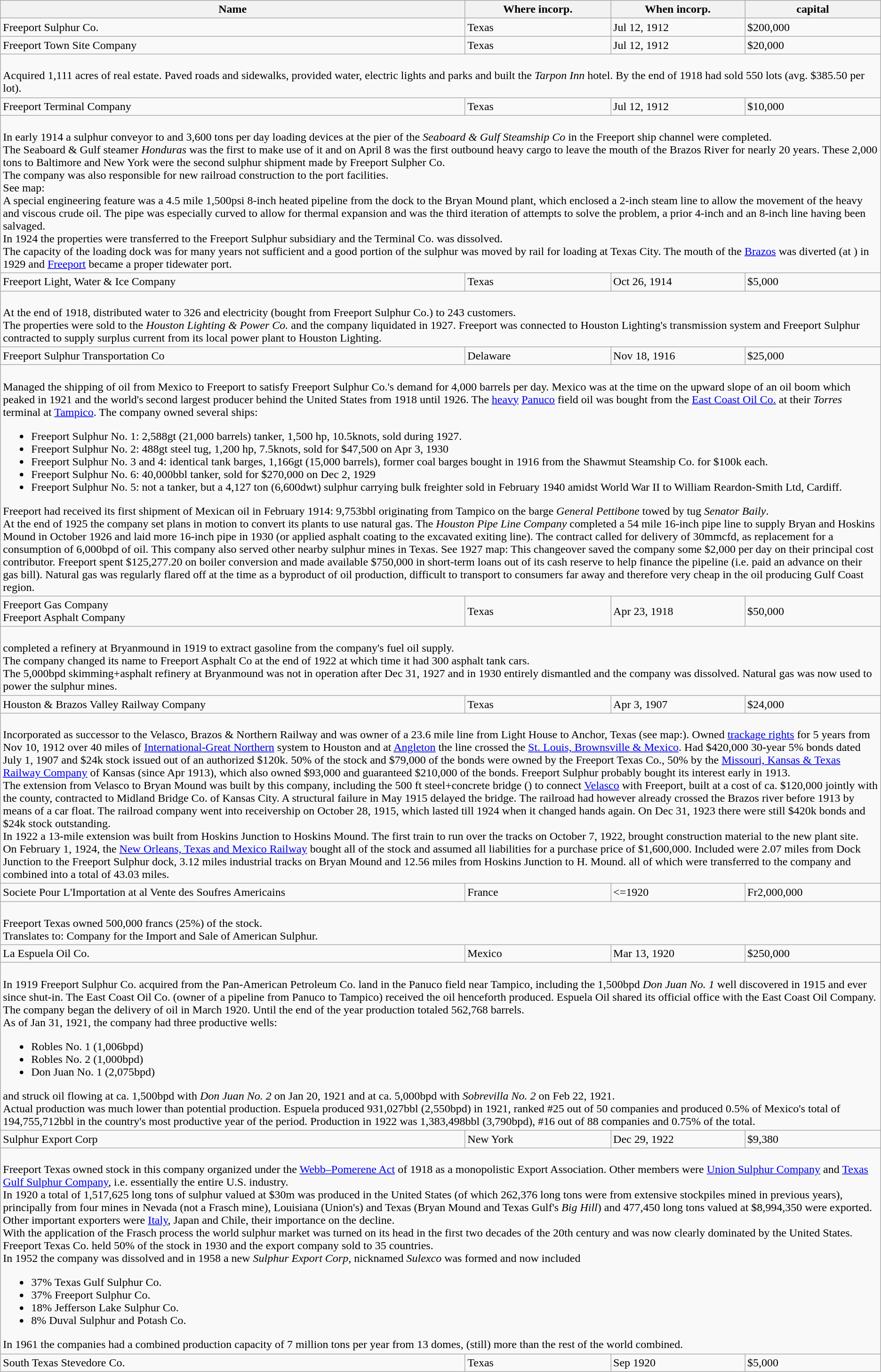<table class=wikitable>
<tr>
<th>Name</th>
<th>Where incorp.</th>
<th>When incorp.</th>
<th>capital</th>
</tr>
<tr>
<td>Freeport Sulphur Co.</td>
<td>Texas</td>
<td>Jul 12, 1912</td>
<td>$200,000</td>
</tr>
<tr>
<td>Freeport Town Site Company</td>
<td>Texas</td>
<td>Jul 12, 1912</td>
<td>$20,000</td>
</tr>
<tr>
<td colspan=4><br>Acquired 1,111 acres of real estate. Paved roads and sidewalks, provided water, electric lights and parks and built the <em>Tarpon Inn</em> hotel. By the end of 1918 had sold 550 lots (avg. $385.50 per lot).</td>
</tr>
<tr>
<td>Freeport Terminal Company</td>
<td>Texas</td>
<td>Jul 12, 1912</td>
<td>$10,000</td>
</tr>
<tr>
<td colspan=4><br>In early 1914 a sulphur conveyor to and 3,600 tons per day loading devices at the pier of the <em>Seaboard & Gulf Steamship Co</em> in the Freeport ship channel were completed.<br>The Seaboard & Gulf steamer <em>Honduras</em> was the first to make use of it and on April 8 was the first outbound heavy cargo to leave the mouth of the Brazos River for nearly 20 years. These 2,000 tons to Baltimore and New York were the second sulphur shipment made by Freeport Sulpher Co.<br>The company was also responsible for new railroad construction to the port facilities.<br>See map:<br>A special engineering feature was a 4.5 mile 1,500psi 8-inch heated pipeline from the dock to the Bryan Mound plant, which enclosed a 2-inch steam line to allow the movement of the heavy and viscous crude oil. The pipe was especially curved to allow for thermal expansion and was the third iteration of attempts to solve the problem, a prior 4-inch and an 8-inch line having been salvaged.<br>In 1924 the properties were transferred to the Freeport Sulphur subsidiary and the Terminal Co. was dissolved.<br>The capacity of the loading dock was for many years not sufficient and a good portion of the sulphur was moved by rail for loading at Texas City. The mouth of the <a href='#'>Brazos</a> was diverted (at ) in 1929 and <a href='#'>Freeport</a> became a proper tidewater port.</td>
</tr>
<tr>
<td>Freeport Light, Water & Ice Company</td>
<td>Texas</td>
<td>Oct 26, 1914</td>
<td>$5,000</td>
</tr>
<tr>
<td colspan=4><br>At the end of 1918, distributed water to 326 and electricity (bought from Freeport Sulphur Co.) to 243 customers.<br>The properties were sold to the <em>Houston Lighting & Power Co.</em> and the company liquidated in 1927. Freeport was connected to Houston Lighting's transmission system and Freeport Sulphur contracted to supply surplus current from its local power plant to Houston Lighting.</td>
</tr>
<tr>
<td>Freeport Sulphur Transportation Co</td>
<td>Delaware</td>
<td>Nov 18, 1916</td>
<td>$25,000</td>
</tr>
<tr>
<td colspan=4><br>Managed the shipping of oil from Mexico to Freeport to satisfy Freeport Sulphur Co.'s demand for 4,000 barrels per day. Mexico was at the time on the upward slope of an oil boom which peaked in 1921 and the world's second largest producer behind the United States from 1918 until 1926. The <a href='#'>heavy</a> <a href='#'>Panuco</a> field oil was bought from the <a href='#'>East Coast Oil Co.</a> at their <em>Torres</em> terminal at <a href='#'>Tampico</a>. The company owned several ships:<ul><li>Freeport Sulphur No. 1: 2,588gt (21,000 barrels) tanker, 1,500 hp, 10.5knots, sold during 1927.</li><li>Freeport Sulphur No. 2: 488gt steel tug, 1,200 hp, 7.5knots, sold for $47,500 on Apr 3, 1930</li><li>Freeport Sulphur No. 3 and 4: identical tank barges, 1,166gt (15,000 barrels), former coal barges bought in 1916 from the Shawmut Steamship Co. for $100k each.</li><li>Freeport Sulphur No. 6: 40,000bbl tanker, sold for $270,000 on Dec 2, 1929</li><li>Freeport Sulphur No. 5: not a tanker, but a 4,127 ton (6,600dwt) sulphur carrying bulk freighter sold in February 1940 amidst World War II to William Reardon-Smith Ltd, Cardiff.</li></ul>Freeport had received its first shipment of Mexican oil in February 1914: 9,753bbl originating from Tampico on the barge <em>General Pettibone</em> towed by tug <em>Senator Baily</em>.<br>At the end of 1925 the company set plans in motion to convert its plants to use natural gas. The <em>Houston Pipe Line Company</em> completed a 54 mile 16-inch pipe line to supply Bryan and Hoskins Mound in October 1926 and laid more 16-inch pipe in 1930 (or applied asphalt coating to the excavated exiting line). The contract called for delivery of 30mmcfd, as replacement for a consumption of 6,000bpd of oil. This company also served other nearby sulphur mines in Texas. See 1927 map: This changeover saved the company some $2,000 per day on their principal cost contributor. Freeport spent $125,277.20 on boiler conversion and made available $750,000 in short-term loans out of its cash reserve to help finance the pipeline (i.e. paid an advance on their gas bill). Natural gas was regularly flared off at the time as a byproduct of oil production, difficult to transport to consumers far away and therefore very cheap in the oil producing Gulf Coast region.</td>
</tr>
<tr>
<td>Freeport Gas Company<br>Freeport Asphalt Company</td>
<td>Texas</td>
<td>Apr 23, 1918</td>
<td>$50,000</td>
</tr>
<tr>
<td colspan=4><br>completed a refinery at Bryanmound in 1919 to extract gasoline from the company's fuel oil supply.<br>The company changed its name to Freeport Asphalt Co at the end of 1922 at which time it had 300 asphalt tank cars.<br>The 5,000bpd skimming+asphalt refinery at Bryanmound was not in operation after Dec 31, 1927 and in 1930 entirely dismantled and the company was dissolved. Natural gas was now used to power the sulphur mines.</td>
</tr>
<tr>
<td>Houston & Brazos Valley Railway Company</td>
<td>Texas</td>
<td>Apr 3, 1907</td>
<td>$24,000</td>
</tr>
<tr>
<td colspan=4><br>Incorporated as successor to the Velasco, Brazos & Northern Railway and was owner of a 23.6 mile line from Light House to Anchor, Texas (see map:). Owned <a href='#'>trackage rights</a> for 5 years from Nov 10, 1912 over 40 miles of <a href='#'>International-Great Northern</a> system to Houston and at <a href='#'>Angleton</a> the line crossed the <a href='#'>St. Louis, Brownsville & Mexico</a>. Had $420,000 30-year 5% bonds dated July 1, 1907 and $24k stock issued out of an authorized $120k. 50% of the stock and $79,000 of the bonds were owned by the Freeport Texas Co., 50% by the <a href='#'>Missouri, Kansas & Texas Railway Company</a> of Kansas (since Apr 1913), which also owned $93,000 and guaranteed $210,000 of the bonds. Freeport Sulphur probably bought its interest early in 1913.<br>The extension from Velasco to Bryan Mound was built by this company, including the 500 ft steel+concrete bridge () to connect <a href='#'>Velasco</a> with Freeport, built at a cost of ca. $120,000 jointly with the county, contracted to Midland Bridge Co. of Kansas City. A structural failure in May 1915 delayed the bridge. The railroad had however already crossed the Brazos river before 1913 by means of a car float. The railroad company went into receivership on October 28, 1915, which lasted till 1924 when it changed hands again. On Dec 31, 1923 there were still $420k bonds and $24k stock outstanding.<br>In 1922 a 13-mile extension was built from Hoskins Junction to Hoskins Mound. The first train to run over the tracks on October 7, 1922, brought construction material to the new plant site.<br>On February 1, 1924, the <a href='#'>New Orleans, Texas and Mexico Railway</a> bought all of the stock and assumed all liabilities for a purchase price of $1,600,000. Included were 2.07 miles from Dock Junction to the Freeport Sulphur dock, 3.12 miles industrial tracks on Bryan Mound and 12.56 miles from Hoskins Junction to H. Mound. all of which were transferred to the company and combined into a total of 43.03 miles.</td>
</tr>
<tr>
<td>Societe Pour L'Importation at al Vente des Soufres Americains</td>
<td>France</td>
<td><=1920</td>
<td>Fr2,000,000</td>
</tr>
<tr>
<td colspan=4><br>Freeport Texas owned 500,000 francs (25%) of the stock.<br>Translates to: Company for the Import and Sale of American Sulphur.</td>
</tr>
<tr>
<td>La Espuela Oil Co.</td>
<td>Mexico</td>
<td>Mar 13, 1920</td>
<td>$250,000</td>
</tr>
<tr>
<td colspan=4><br>In 1919 Freeport Sulphur Co. acquired from the Pan-American Petroleum Co. land in the Panuco field near Tampico, including the 1,500bpd <em>Don Juan No. 1</em> well discovered in 1915 and ever since shut-in. The East Coast Oil Co. (owner of a pipeline from Panuco to Tampico) received the oil henceforth produced. Espuela Oil shared its official office with the East Coast Oil Company.<br>The company began the delivery of oil in March 1920. Until the end of the year production totaled 562,768 barrels.<br>As of Jan 31, 1921, the company had three productive wells:<ul><li>Robles No. 1 (1,006bpd)</li><li>Robles No. 2 (1,000bpd)</li><li>Don Juan No. 1 (2,075bpd)</li></ul>and struck oil flowing at ca. 1,500bpd with <em>Don Juan No. 2</em> on Jan 20, 1921 and at ca. 5,000bpd with <em>Sobrevilla No. 2</em> on Feb 22, 1921.<br>Actual production was much lower than potential production. Espuela produced 931,027bbl (2,550bpd) in 1921, ranked #25 out of 50 companies and produced 0.5% of Mexico's total of 194,755,712bbl in the country's most productive year of the period. Production in 1922 was 1,383,498bbl (3,790bpd), #16 out of 88 companies and 0.75% of the total.</td>
</tr>
<tr>
<td>Sulphur Export Corp</td>
<td>New York</td>
<td>Dec 29, 1922</td>
<td>$9,380</td>
</tr>
<tr>
<td colspan=4><br>Freeport Texas owned stock in this company organized under the <a href='#'>Webb–Pomerene Act</a> of 1918 as a monopolistic Export Association. Other members were <a href='#'>Union Sulphur Company</a> and <a href='#'>Texas Gulf Sulphur Company</a>, i.e. essentially the entire U.S. industry.<br>In 1920 a total of 1,517,625 long tons of sulphur valued at $30m was produced in the United States (of which 262,376 long tons were from extensive stockpiles mined in previous years), principally from four mines in Nevada (not a Frasch mine), Louisiana (Union's) and Texas (Bryan Mound and Texas Gulf's  <em>Big Hill</em>) and 477,450 long tons valued at $8,994,350 were exported. Other important exporters were <a href='#'>Italy</a>, Japan and Chile, their importance on the decline.<br>With the application of the Frasch process the world sulphur market was turned on its head in the first two decades of the 20th century and was now clearly dominated by the United States.<br>Freeport Texas Co. held 50% of the stock in 1930 and the export company sold to 35 countries.<br>In 1952 the company was dissolved and in 1958 a new <em>Sulphur Export Corp</em>, nicknamed <em>Sulexco</em> was formed and now included<ul><li>37% Texas Gulf Sulphur Co.</li><li>37% Freeport Sulphur Co.</li><li>18% Jefferson Lake Sulphur Co.</li><li>8% Duval Sulphur and Potash Co.</li></ul>In 1961 the companies had a combined production capacity of 7 million tons per year from 13 domes, (still) more than the rest of the world combined.</td>
</tr>
<tr>
<td>South Texas Stevedore Co.</td>
<td>Texas</td>
<td>Sep 1920</td>
<td>$5,000</td>
</tr>
</table>
